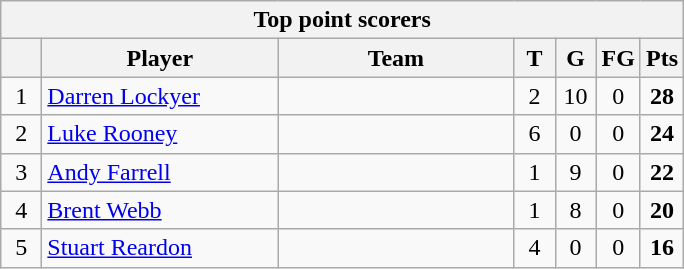<table class="wikitable" style="text-align:center;">
<tr>
<th colspan="10">Top point scorers</th>
</tr>
<tr>
<th width=20 abbr="Position"></th>
<th width=150>Player</th>
<th width=150>Team</th>
<th width=20 abbr="Tries">T</th>
<th width=20 abbr="Goals">G</th>
<th width=20 abbr="Field goals">FG</th>
<th width=20 abbr="Points">Pts</th>
</tr>
<tr>
<td>1</td>
<td style="text-align:left;"><a href='#'>Darren Lockyer</a></td>
<td></td>
<td>2</td>
<td>10</td>
<td>0</td>
<td><strong>28</strong></td>
</tr>
<tr>
<td>2</td>
<td style="text-align:left;"><a href='#'>Luke Rooney</a></td>
<td></td>
<td>6</td>
<td>0</td>
<td>0</td>
<td><strong>24</strong></td>
</tr>
<tr>
<td>3</td>
<td style="text-align:left;"><a href='#'>Andy Farrell</a></td>
<td></td>
<td>1</td>
<td>9</td>
<td>0</td>
<td><strong>22</strong></td>
</tr>
<tr>
<td>4</td>
<td style="text-align:left;"><a href='#'>Brent Webb</a></td>
<td></td>
<td>1</td>
<td>8</td>
<td>0</td>
<td><strong>20</strong></td>
</tr>
<tr>
<td>5</td>
<td style="text-align:left;"><a href='#'>Stuart Reardon</a></td>
<td></td>
<td>4</td>
<td>0</td>
<td>0</td>
<td><strong>16</strong></td>
</tr>
</table>
